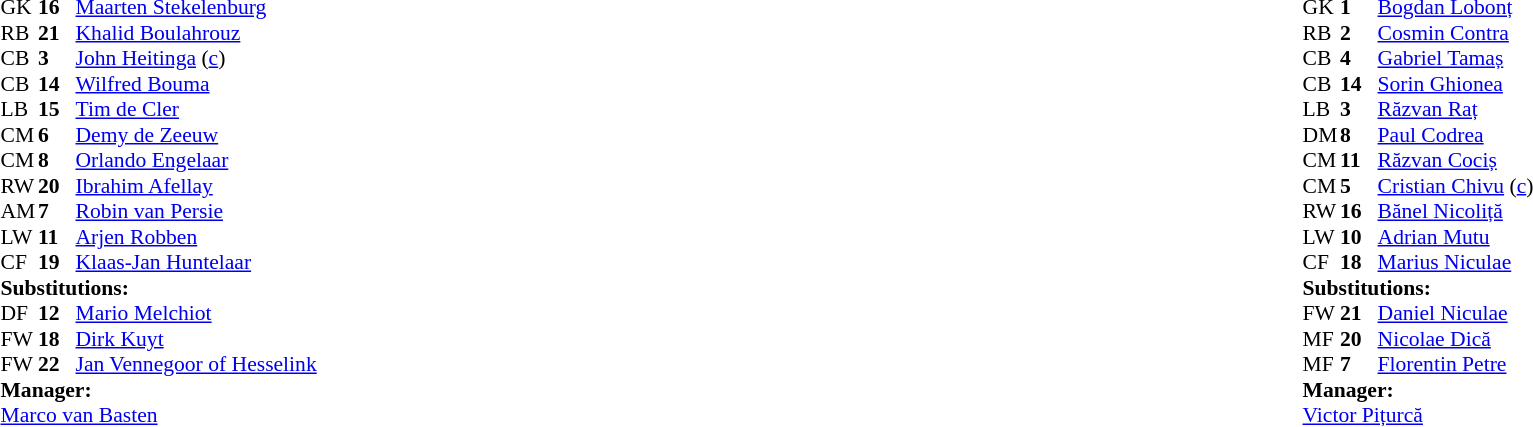<table style="width:100%;">
<tr>
<td style="vertical-align:top; width:40%;"><br><table style="font-size:90%" cellspacing="0" cellpadding="0">
<tr>
<th width="25"></th>
<th width="25"></th>
</tr>
<tr>
<td>GK</td>
<td><strong>16</strong></td>
<td><a href='#'>Maarten Stekelenburg</a></td>
</tr>
<tr>
<td>RB</td>
<td><strong>21</strong></td>
<td><a href='#'>Khalid Boulahrouz</a></td>
<td></td>
<td></td>
</tr>
<tr>
<td>CB</td>
<td><strong>3</strong></td>
<td><a href='#'>John Heitinga</a> (<a href='#'>c</a>)</td>
</tr>
<tr>
<td>CB</td>
<td><strong>14</strong></td>
<td><a href='#'>Wilfred Bouma</a></td>
</tr>
<tr>
<td>LB</td>
<td><strong>15</strong></td>
<td><a href='#'>Tim de Cler</a></td>
</tr>
<tr>
<td>CM</td>
<td><strong>6</strong></td>
<td><a href='#'>Demy de Zeeuw</a></td>
</tr>
<tr>
<td>CM</td>
<td><strong>8</strong></td>
<td><a href='#'>Orlando Engelaar</a></td>
</tr>
<tr>
<td>RW</td>
<td><strong>20</strong></td>
<td><a href='#'>Ibrahim Afellay</a></td>
</tr>
<tr>
<td>AM</td>
<td><strong>7</strong></td>
<td><a href='#'>Robin van Persie</a></td>
</tr>
<tr>
<td>LW</td>
<td><strong>11</strong></td>
<td><a href='#'>Arjen Robben</a></td>
<td></td>
<td></td>
</tr>
<tr>
<td>CF</td>
<td><strong>19</strong></td>
<td><a href='#'>Klaas-Jan Huntelaar</a></td>
<td></td>
<td></td>
</tr>
<tr>
<td colspan=3><strong>Substitutions:</strong></td>
</tr>
<tr>
<td>DF</td>
<td><strong>12</strong></td>
<td><a href='#'>Mario Melchiot</a></td>
<td></td>
<td></td>
</tr>
<tr>
<td>FW</td>
<td><strong>18</strong></td>
<td><a href='#'>Dirk Kuyt</a></td>
<td></td>
<td></td>
</tr>
<tr>
<td>FW</td>
<td><strong>22</strong></td>
<td><a href='#'>Jan Vennegoor of Hesselink</a></td>
<td></td>
<td></td>
</tr>
<tr>
<td colspan=3><strong>Manager:</strong></td>
</tr>
<tr>
<td colspan=3><a href='#'>Marco van Basten</a></td>
</tr>
</table>
</td>
<td valign="top"></td>
<td style="vertical-align:top; width:50%;"><br><table style="font-size:90%; margin:auto;" cellspacing="0" cellpadding="0">
<tr>
<th width=25></th>
<th width=25></th>
</tr>
<tr>
<td>GK</td>
<td><strong>1</strong></td>
<td><a href='#'>Bogdan Lobonț</a></td>
</tr>
<tr>
<td>RB</td>
<td><strong>2</strong></td>
<td><a href='#'>Cosmin Contra</a></td>
</tr>
<tr>
<td>CB</td>
<td><strong>4</strong></td>
<td><a href='#'>Gabriel Tamaș</a></td>
</tr>
<tr>
<td>CB</td>
<td><strong>14</strong></td>
<td><a href='#'>Sorin Ghionea</a></td>
</tr>
<tr>
<td>LB</td>
<td><strong>3</strong></td>
<td><a href='#'>Răzvan Raț</a></td>
</tr>
<tr>
<td>DM</td>
<td><strong>8</strong></td>
<td><a href='#'>Paul Codrea</a></td>
<td></td>
<td></td>
</tr>
<tr>
<td>CM</td>
<td><strong>11</strong></td>
<td><a href='#'>Răzvan Cociș</a></td>
</tr>
<tr>
<td>CM</td>
<td><strong>5</strong></td>
<td><a href='#'>Cristian Chivu</a> (<a href='#'>c</a>)</td>
<td></td>
</tr>
<tr>
<td>RW</td>
<td><strong>16</strong></td>
<td><a href='#'>Bănel Nicoliță</a></td>
<td></td>
<td></td>
</tr>
<tr>
<td>LW</td>
<td><strong>10</strong></td>
<td><a href='#'>Adrian Mutu</a></td>
</tr>
<tr>
<td>CF</td>
<td><strong>18</strong></td>
<td><a href='#'>Marius Niculae</a></td>
<td></td>
<td></td>
</tr>
<tr>
<td colspan=3><strong>Substitutions:</strong></td>
</tr>
<tr>
<td>FW</td>
<td><strong>21</strong></td>
<td><a href='#'>Daniel Niculae</a></td>
<td></td>
<td></td>
</tr>
<tr>
<td>MF</td>
<td><strong>20</strong></td>
<td><a href='#'>Nicolae Dică</a></td>
<td></td>
<td></td>
</tr>
<tr>
<td>MF</td>
<td><strong>7</strong></td>
<td><a href='#'>Florentin Petre</a></td>
<td></td>
<td></td>
</tr>
<tr>
<td colspan=3><strong>Manager:</strong></td>
</tr>
<tr>
<td colspan=3><a href='#'>Victor Pițurcă</a></td>
</tr>
</table>
</td>
</tr>
</table>
